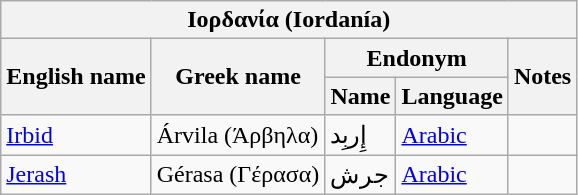<table class="wikitable sortable">
<tr>
<th colspan="5"> <strong>Ιορδανία (Iordanía)</strong></th>
</tr>
<tr>
<th rowspan="2">English name</th>
<th rowspan="2">Greek name</th>
<th colspan="2">Endonym</th>
<th rowspan="2">Notes</th>
</tr>
<tr>
<th>Name</th>
<th>Language</th>
</tr>
<tr>
<td><a href='#'>Irbid</a></td>
<td>Árvila (Άρβηλα)</td>
<td>إِربِد</td>
<td><a href='#'>Arabic</a></td>
<td></td>
</tr>
<tr>
<td><a href='#'>Jerash</a></td>
<td>Gérasa (Γέρασα)</td>
<td>جرش</td>
<td><a href='#'>Arabic</a></td>
<td></td>
</tr>
</table>
